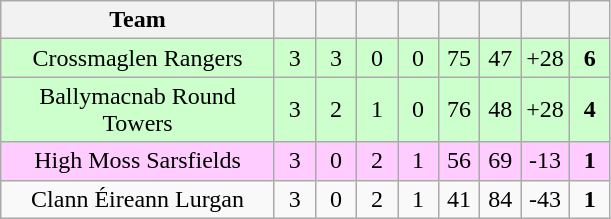<table class="wikitable" style="text-align:center">
<tr>
<th style="width:175px;">Team</th>
<th width="20"></th>
<th width="20"></th>
<th width="20"></th>
<th width="20"></th>
<th width="20"></th>
<th width="20"></th>
<th width="20"></th>
<th width="20"></th>
</tr>
<tr style="background:#cfc;">
<td>Crossmaglen Rangers</td>
<td>3</td>
<td>3</td>
<td>0</td>
<td>0</td>
<td>75</td>
<td>47</td>
<td>+28</td>
<td><strong>6</strong></td>
</tr>
<tr style="background:#cfc;">
<td>Ballymacnab Round Towers</td>
<td>3</td>
<td>2</td>
<td>1</td>
<td>0</td>
<td>76</td>
<td>48</td>
<td>+28</td>
<td><strong>4</strong></td>
</tr>
<tr style="background:#fcf;">
<td>High Moss Sarsfields</td>
<td>3</td>
<td>0</td>
<td>2</td>
<td>1</td>
<td>56</td>
<td>69</td>
<td>-13</td>
<td><strong>1</strong></td>
</tr>
<tr>
<td>Clann Éireann Lurgan</td>
<td>3</td>
<td>0</td>
<td>2</td>
<td>1</td>
<td>41</td>
<td>84</td>
<td>-43</td>
<td><strong>1</strong></td>
</tr>
</table>
